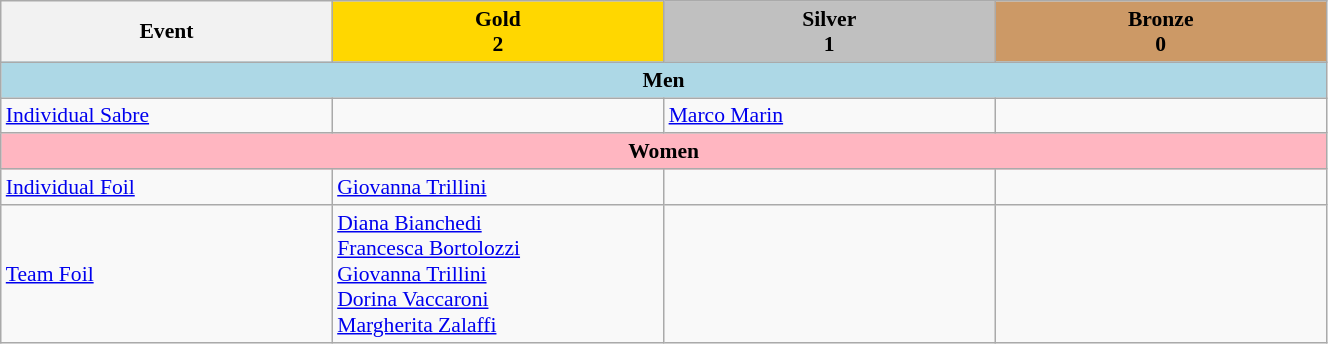<table class="wikitable" width=70% style="font-size:90%; text-align:left;">
<tr>
<th width=25%>Event</th>
<th width=25% style="background-color:gold">Gold<br>2</th>
<th width=25% style="background-color:silver">Silver<br>1</th>
<th width=25% style="background-color:#cc9966">Bronze<br>0</th>
</tr>
<tr>
<td colspan=4 align=center bgcolor=lightblue><strong>Men</strong></td>
</tr>
<tr>
<td><a href='#'>Individual Sabre</a></td>
<td></td>
<td><a href='#'>Marco Marin</a></td>
<td></td>
</tr>
<tr>
<td colspan=4 align=center bgcolor=lightpink><strong>Women</strong></td>
</tr>
<tr>
<td><a href='#'>Individual Foil</a></td>
<td><a href='#'>Giovanna Trillini</a></td>
<td></td>
<td></td>
</tr>
<tr>
<td><a href='#'>Team Foil</a></td>
<td><a href='#'>Diana Bianchedi</a><br><a href='#'>Francesca Bortolozzi</a><br><a href='#'>Giovanna Trillini</a><br><a href='#'>Dorina Vaccaroni</a><br><a href='#'>Margherita Zalaffi</a></td>
<td></td>
<td></td>
</tr>
</table>
